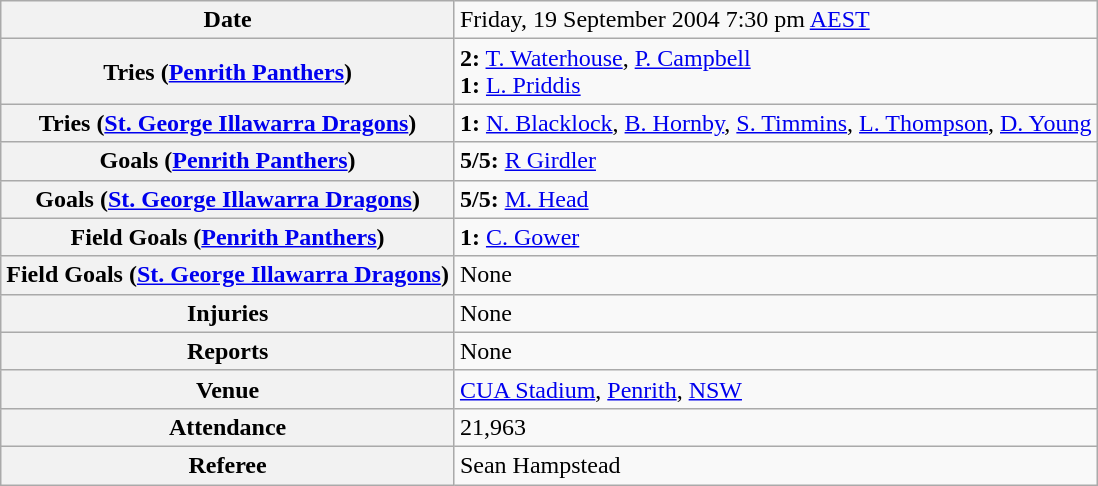<table class="wikitable">
<tr>
<th>Date</th>
<td>Friday, 19 September 2004 7:30 pm <a href='#'>AEST</a></td>
</tr>
<tr>
<th>Tries (<a href='#'>Penrith Panthers</a>)</th>
<td><strong>2:</strong> <a href='#'>T. Waterhouse</a>, <a href='#'>P. Campbell</a><br> <strong>1:</strong> <a href='#'>L. Priddis</a></td>
</tr>
<tr>
<th>Tries (<a href='#'>St. George Illawarra Dragons</a>)</th>
<td><strong>1:</strong> <a href='#'>N. Blacklock</a>, <a href='#'>B. Hornby</a>, <a href='#'>S. Timmins</a>, <a href='#'>L. Thompson</a>, <a href='#'>D. Young</a></td>
</tr>
<tr>
<th>Goals (<a href='#'>Penrith Panthers</a>)</th>
<td><strong>5/5:</strong> <a href='#'>R Girdler</a></td>
</tr>
<tr>
<th>Goals (<a href='#'>St. George Illawarra Dragons</a>)</th>
<td><strong>5/5:</strong> <a href='#'>M. Head</a></td>
</tr>
<tr>
<th>Field Goals (<a href='#'>Penrith Panthers</a>)</th>
<td><strong>1:</strong> <a href='#'>C. Gower</a></td>
</tr>
<tr>
<th>Field Goals (<a href='#'>St. George Illawarra Dragons</a>)</th>
<td>None</td>
</tr>
<tr>
<th>Injuries</th>
<td>None</td>
</tr>
<tr>
<th>Reports</th>
<td>None</td>
</tr>
<tr>
<th>Venue</th>
<td><a href='#'>CUA Stadium</a>, <a href='#'>Penrith</a>, <a href='#'>NSW</a></td>
</tr>
<tr>
<th>Attendance</th>
<td>21,963</td>
</tr>
<tr>
<th>Referee</th>
<td>Sean Hampstead</td>
</tr>
</table>
